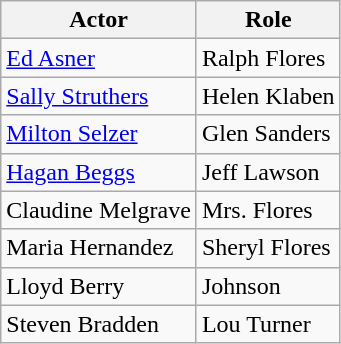<table class="wikitable">
<tr>
<th>Actor</th>
<th>Role</th>
</tr>
<tr>
<td><a href='#'>Ed Asner</a></td>
<td>Ralph Flores</td>
</tr>
<tr>
<td><a href='#'>Sally Struthers</a></td>
<td>Helen Klaben</td>
</tr>
<tr>
<td><a href='#'>Milton Selzer</a></td>
<td>Glen Sanders</td>
</tr>
<tr>
<td><a href='#'>Hagan Beggs</a></td>
<td>Jeff Lawson</td>
</tr>
<tr>
<td>Claudine Melgrave</td>
<td>Mrs. Flores</td>
</tr>
<tr>
<td>Maria Hernandez</td>
<td>Sheryl Flores</td>
</tr>
<tr>
<td>Lloyd Berry</td>
<td>Johnson</td>
</tr>
<tr>
<td>Steven Bradden</td>
<td>Lou Turner</td>
</tr>
</table>
